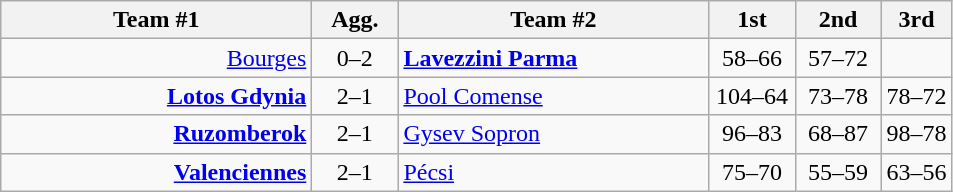<table class=wikitable style="text-align:center">
<tr>
<th width=200>Team #1</th>
<th width=50>Agg.</th>
<th width=200>Team #2</th>
<th width=50>1st</th>
<th width=50>2nd</th>
<th wifth=50>3rd</th>
</tr>
<tr>
<td align=right><a href='#'>Bourges</a> </td>
<td align=center>0–2</td>
<td align=left> <strong><a href='#'>Lavezzini Parma</a></strong></td>
<td align=center>58–66</td>
<td align=center>57–72</td>
</tr>
<tr>
<td align=right><strong><a href='#'>Lotos Gdynia</a></strong> </td>
<td align=center>2–1</td>
<td align=left> <a href='#'>Pool Comense</a></td>
<td align=center>104–64</td>
<td align=center>73–78</td>
<td align=center>78–72</td>
</tr>
<tr>
<td align=right><strong><a href='#'>Ruzomberok</a></strong> </td>
<td align=center>2–1</td>
<td align=left> <a href='#'>Gysev Sopron</a></td>
<td align=center>96–83</td>
<td align=center>68–87</td>
<td align=center>98–78</td>
</tr>
<tr>
<td align=right><strong><a href='#'>Valenciennes</a></strong> </td>
<td align=center>2–1</td>
<td align=left> <a href='#'>Pécsi</a></td>
<td align=center>75–70</td>
<td align=center>55–59</td>
<td align=center>63–56</td>
</tr>
</table>
